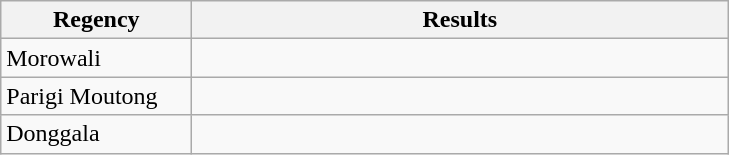<table class="wikitable sortable" style="text-align: center;">
<tr style="text-align: center;">
<th style="width: 120px;">Regency</th>
<th style="width: 350px;">Results</th>
</tr>
<tr>
<td style="text-align: left;">Morowali</td>
<td></td>
</tr>
<tr>
<td style="text-align: left;">Parigi Moutong</td>
<td></td>
</tr>
<tr>
<td style="text-align: left;">Donggala</td>
<td></td>
</tr>
</table>
